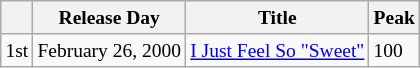<table class=wikitable style="font-size:small">
<tr>
<th></th>
<th>Release Day</th>
<th>Title</th>
<th>Peak</th>
</tr>
<tr>
<td>1st</td>
<td>February 26, 2000</td>
<td><a href='#'>I Just Feel So "Sweet"</a></td>
<td>100</td>
</tr>
</table>
